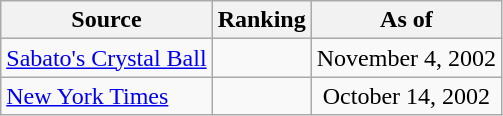<table class="wikitable" style="text-align:center">
<tr>
<th>Source</th>
<th>Ranking</th>
<th>As of</th>
</tr>
<tr>
<td align=left><a href='#'>Sabato's Crystal Ball</a></td>
<td></td>
<td>November 4, 2002</td>
</tr>
<tr>
<td align=left><a href='#'>New York Times</a></td>
<td></td>
<td>October 14, 2002</td>
</tr>
</table>
